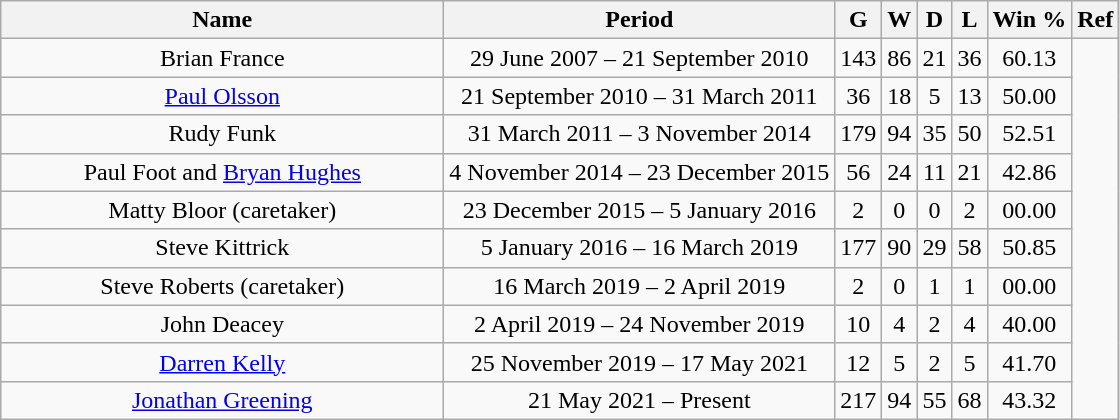<table class="wikitable" style="text-align: center;">
<tr>
<th style="width:18em">Name</th>
<th>Period</th>
<th>G</th>
<th>W</th>
<th>D</th>
<th>L</th>
<th>Win %</th>
<th>Ref</th>
</tr>
<tr>
<td align="centre">Brian France</td>
<td>29 June 2007 – 21 September 2010</td>
<td>143</td>
<td>86</td>
<td>21</td>
<td>36</td>
<td>60.13</td>
</tr>
<tr>
<td align="centre"><a href='#'>Paul Olsson</a></td>
<td>21 September 2010 – 31 March 2011</td>
<td>36</td>
<td>18</td>
<td>5</td>
<td>13</td>
<td>50.00</td>
</tr>
<tr>
<td align="centre">Rudy Funk</td>
<td>31 March 2011 – 3 November 2014</td>
<td>179</td>
<td>94</td>
<td>35</td>
<td>50</td>
<td>52.51</td>
</tr>
<tr>
<td align="centre">Paul Foot and <a href='#'>Bryan Hughes</a></td>
<td>4 November 2014 – 23 December 2015</td>
<td>56</td>
<td>24</td>
<td>11</td>
<td>21</td>
<td>42.86</td>
</tr>
<tr>
<td align="centre">Matty Bloor (caretaker)</td>
<td>23 December 2015 – 5 January 2016</td>
<td>2</td>
<td>0</td>
<td>0</td>
<td>2</td>
<td>00.00</td>
</tr>
<tr>
<td align="centre">Steve Kittrick</td>
<td>5 January 2016 – 16 March 2019</td>
<td>177</td>
<td>90</td>
<td>29</td>
<td>58</td>
<td>50.85</td>
</tr>
<tr>
<td align="centre">Steve Roberts (caretaker)</td>
<td>16 March 2019 – 2 April 2019</td>
<td>2</td>
<td>0</td>
<td>1</td>
<td>1</td>
<td>00.00</td>
</tr>
<tr>
<td align="centre">John Deacey</td>
<td>2 April 2019 – 24 November 2019</td>
<td>10</td>
<td>4</td>
<td>2</td>
<td>4</td>
<td>40.00</td>
</tr>
<tr>
<td align="centre"><a href='#'>Darren Kelly</a></td>
<td>25 November 2019 – 17 May 2021</td>
<td>12</td>
<td>5</td>
<td>2</td>
<td>5</td>
<td>41.70</td>
</tr>
<tr>
<td align="centre"><a href='#'>Jonathan Greening</a></td>
<td>21 May 2021 – Present</td>
<td>217</td>
<td>94</td>
<td>55</td>
<td>68</td>
<td>43.32</td>
</tr>
</table>
